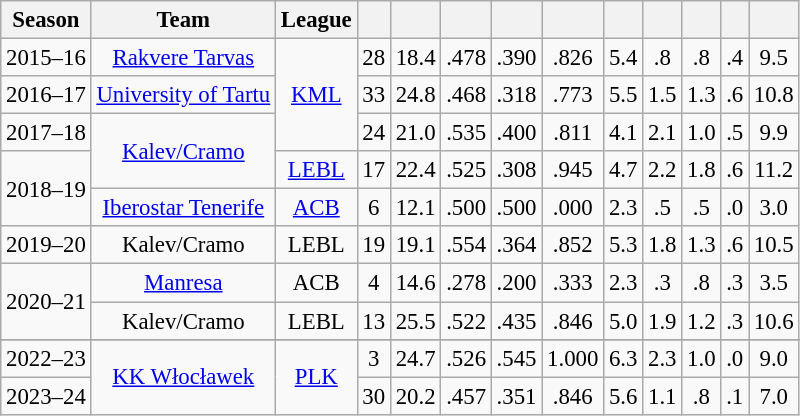<table class="wikitable sortable" style="font-size:95%; text-align:center;">
<tr>
<th>Season</th>
<th>Team</th>
<th>League</th>
<th></th>
<th></th>
<th></th>
<th></th>
<th></th>
<th></th>
<th></th>
<th></th>
<th></th>
<th></th>
</tr>
<tr>
<td>2015–16</td>
<td><a href='#'>Rakvere Tarvas</a></td>
<td rowspan=3><a href='#'>KML</a></td>
<td>28</td>
<td>18.4</td>
<td>.478</td>
<td>.390</td>
<td>.826</td>
<td>5.4</td>
<td>.8</td>
<td>.8</td>
<td>.4</td>
<td>9.5</td>
</tr>
<tr>
<td>2016–17</td>
<td><a href='#'>University of Tartu</a></td>
<td>33</td>
<td>24.8</td>
<td>.468</td>
<td>.318</td>
<td>.773</td>
<td>5.5</td>
<td>1.5</td>
<td>1.3</td>
<td>.6</td>
<td>10.8</td>
</tr>
<tr>
<td>2017–18</td>
<td rowspan=2><a href='#'>Kalev/Cramo</a></td>
<td>24</td>
<td>21.0</td>
<td>.535</td>
<td>.400</td>
<td>.811</td>
<td>4.1</td>
<td>2.1</td>
<td>1.0</td>
<td>.5</td>
<td>9.9</td>
</tr>
<tr>
<td rowspan=2>2018–19</td>
<td><a href='#'>LEBL</a></td>
<td>17</td>
<td>22.4</td>
<td>.525</td>
<td>.308</td>
<td>.945</td>
<td>4.7</td>
<td>2.2</td>
<td>1.8</td>
<td>.6</td>
<td>11.2</td>
</tr>
<tr>
<td><a href='#'>Iberostar Tenerife</a></td>
<td><a href='#'>ACB</a></td>
<td>6</td>
<td>12.1</td>
<td>.500</td>
<td>.500</td>
<td>.000</td>
<td>2.3</td>
<td>.5</td>
<td>.5</td>
<td>.0</td>
<td>3.0</td>
</tr>
<tr>
<td>2019–20</td>
<td>Kalev/Cramo</td>
<td>LEBL</td>
<td>19</td>
<td>19.1</td>
<td>.554</td>
<td>.364</td>
<td>.852</td>
<td>5.3</td>
<td>1.8</td>
<td>1.3</td>
<td>.6</td>
<td>10.5</td>
</tr>
<tr>
<td rowspan=2>2020–21</td>
<td><a href='#'>Manresa</a></td>
<td>ACB</td>
<td>4</td>
<td>14.6</td>
<td>.278</td>
<td>.200</td>
<td>.333</td>
<td>2.3</td>
<td>.3</td>
<td>.8</td>
<td>.3</td>
<td>3.5</td>
</tr>
<tr>
<td>Kalev/Cramo</td>
<td>LEBL</td>
<td>13</td>
<td>25.5</td>
<td>.522</td>
<td>.435</td>
<td>.846</td>
<td>5.0</td>
<td>1.9</td>
<td>1.2</td>
<td>.3</td>
<td>10.6</td>
</tr>
<tr>
</tr>
<tr>
<td>2022–23</td>
<td rowspan=2><a href='#'>KK Włocławek</a></td>
<td rowspan=2><a href='#'>PLK</a></td>
<td>3</td>
<td>24.7</td>
<td>.526</td>
<td>.545</td>
<td>1.000</td>
<td>6.3</td>
<td>2.3</td>
<td>1.0</td>
<td>.0</td>
<td>9.0</td>
</tr>
<tr>
<td>2023–24</td>
<td>30</td>
<td>20.2</td>
<td>.457</td>
<td>.351</td>
<td>.846</td>
<td>5.6</td>
<td>1.1</td>
<td>.8</td>
<td>.1</td>
<td>7.0</td>
</tr>
</table>
